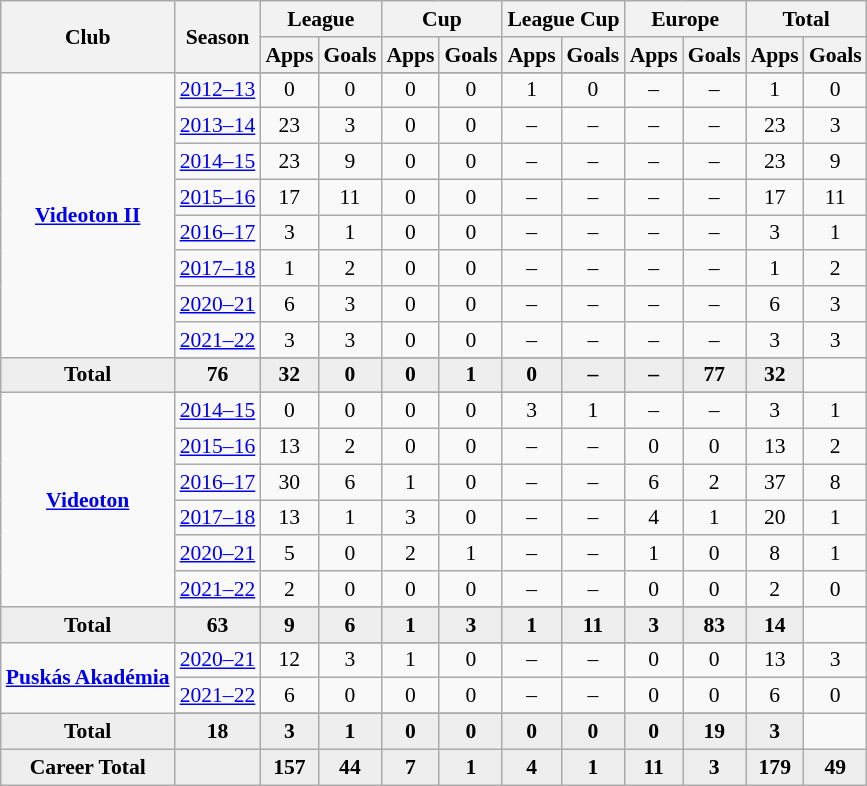<table class="wikitable" style="font-size:90%; text-align: center;">
<tr>
<th rowspan="2">Club</th>
<th rowspan="2">Season</th>
<th colspan="2">League</th>
<th colspan="2">Cup</th>
<th colspan="2">League Cup</th>
<th colspan="2">Europe</th>
<th colspan="2">Total</th>
</tr>
<tr>
<th>Apps</th>
<th>Goals</th>
<th>Apps</th>
<th>Goals</th>
<th>Apps</th>
<th>Goals</th>
<th>Apps</th>
<th>Goals</th>
<th>Apps</th>
<th>Goals</th>
</tr>
<tr ||-||-||-|->
<td rowspan="10" valign="center"><strong><a href='#'>Videoton II</a></strong></td>
</tr>
<tr>
<td><a href='#'>2012–13</a></td>
<td>0</td>
<td>0</td>
<td>0</td>
<td>0</td>
<td>1</td>
<td>0</td>
<td>–</td>
<td>–</td>
<td>1</td>
<td>0</td>
</tr>
<tr>
<td><a href='#'>2013–14</a></td>
<td>23</td>
<td>3</td>
<td>0</td>
<td>0</td>
<td>–</td>
<td>–</td>
<td>–</td>
<td>–</td>
<td>23</td>
<td>3</td>
</tr>
<tr>
<td><a href='#'>2014–15</a></td>
<td>23</td>
<td>9</td>
<td>0</td>
<td>0</td>
<td>–</td>
<td>–</td>
<td>–</td>
<td>–</td>
<td>23</td>
<td>9</td>
</tr>
<tr>
<td><a href='#'>2015–16</a></td>
<td>17</td>
<td>11</td>
<td>0</td>
<td>0</td>
<td>–</td>
<td>–</td>
<td>–</td>
<td>–</td>
<td>17</td>
<td>11</td>
</tr>
<tr>
<td><a href='#'>2016–17</a></td>
<td>3</td>
<td>1</td>
<td>0</td>
<td>0</td>
<td>–</td>
<td>–</td>
<td>–</td>
<td>–</td>
<td>3</td>
<td>1</td>
</tr>
<tr>
<td><a href='#'>2017–18</a></td>
<td>1</td>
<td>2</td>
<td>0</td>
<td>0</td>
<td>–</td>
<td>–</td>
<td>–</td>
<td>–</td>
<td>1</td>
<td>2</td>
</tr>
<tr>
<td><a href='#'>2020–21</a></td>
<td>6</td>
<td>3</td>
<td>0</td>
<td>0</td>
<td>–</td>
<td>–</td>
<td>–</td>
<td>–</td>
<td>6</td>
<td>3</td>
</tr>
<tr>
<td><a href='#'>2021–22</a></td>
<td>3</td>
<td>3</td>
<td>0</td>
<td>0</td>
<td>–</td>
<td>–</td>
<td>–</td>
<td>–</td>
<td>3</td>
<td>3</td>
</tr>
<tr>
</tr>
<tr style="font-weight:bold; background-color:#eeeeee;">
<td>Total</td>
<td>76</td>
<td>32</td>
<td>0</td>
<td>0</td>
<td>1</td>
<td>0</td>
<td>–</td>
<td>–</td>
<td>77</td>
<td>32</td>
</tr>
<tr>
<td rowspan="8" valign="center"><strong><a href='#'>Videoton</a></strong></td>
</tr>
<tr>
<td><a href='#'>2014–15</a></td>
<td>0</td>
<td>0</td>
<td>0</td>
<td>0</td>
<td>3</td>
<td>1</td>
<td>–</td>
<td>–</td>
<td>3</td>
<td>1</td>
</tr>
<tr>
<td><a href='#'>2015–16</a></td>
<td>13</td>
<td>2</td>
<td>0</td>
<td>0</td>
<td>–</td>
<td>–</td>
<td>0</td>
<td>0</td>
<td>13</td>
<td>2</td>
</tr>
<tr>
<td><a href='#'>2016–17</a></td>
<td>30</td>
<td>6</td>
<td>1</td>
<td>0</td>
<td>–</td>
<td>–</td>
<td>6</td>
<td>2</td>
<td>37</td>
<td>8</td>
</tr>
<tr>
<td><a href='#'>2017–18</a></td>
<td>13</td>
<td>1</td>
<td>3</td>
<td>0</td>
<td>–</td>
<td>–</td>
<td>4</td>
<td>1</td>
<td>20</td>
<td>1</td>
</tr>
<tr>
<td><a href='#'>2020–21</a></td>
<td>5</td>
<td>0</td>
<td>2</td>
<td>1</td>
<td>–</td>
<td>–</td>
<td>1</td>
<td>0</td>
<td>8</td>
<td>1</td>
</tr>
<tr>
<td><a href='#'>2021–22</a></td>
<td>2</td>
<td>0</td>
<td>0</td>
<td>0</td>
<td>–</td>
<td>–</td>
<td>0</td>
<td>0</td>
<td>2</td>
<td>0</td>
</tr>
<tr>
</tr>
<tr style="font-weight:bold; background-color:#eeeeee;">
<td>Total</td>
<td>63</td>
<td>9</td>
<td>6</td>
<td>1</td>
<td>3</td>
<td>1</td>
<td>11</td>
<td>3</td>
<td>83</td>
<td>14</td>
</tr>
<tr>
<td rowspan="4" valign="center"><strong><a href='#'>Puskás Akadémia</a></strong></td>
</tr>
<tr>
<td><a href='#'>2020–21</a></td>
<td>12</td>
<td>3</td>
<td>1</td>
<td>0</td>
<td>–</td>
<td>–</td>
<td>0</td>
<td>0</td>
<td>13</td>
<td>3</td>
</tr>
<tr>
<td><a href='#'>2021–22</a></td>
<td>6</td>
<td>0</td>
<td>0</td>
<td>0</td>
<td>–</td>
<td>–</td>
<td>0</td>
<td>0</td>
<td>6</td>
<td>0</td>
</tr>
<tr>
</tr>
<tr style="font-weight:bold; background-color:#eeeeee;">
<td>Total</td>
<td>18</td>
<td>3</td>
<td>1</td>
<td>0</td>
<td>0</td>
<td>0</td>
<td>0</td>
<td>0</td>
<td>19</td>
<td>3</td>
</tr>
<tr style="font-weight:bold; background-color:#eeeeee;">
<td rowspan="2" valign="top"><strong>Career Total</strong></td>
<td></td>
<td><strong>157</strong></td>
<td><strong>44</strong></td>
<td><strong>7</strong></td>
<td><strong>1</strong></td>
<td><strong>4</strong></td>
<td><strong>1</strong></td>
<td><strong>11</strong></td>
<td><strong>3</strong></td>
<td><strong>179</strong></td>
<td><strong>49</strong></td>
</tr>
</table>
